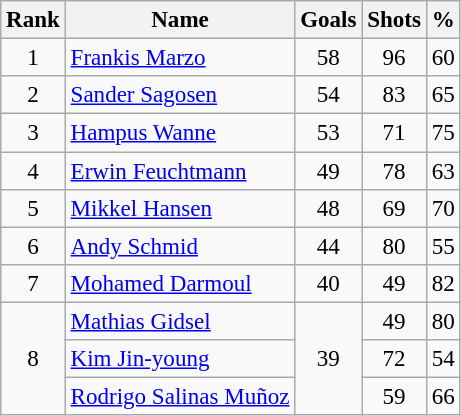<table class="wikitable sortable" style="text-align: center; font-size: 96%;">
<tr>
<th>Rank</th>
<th>Name</th>
<th>Goals</th>
<th>Shots</th>
<th>%</th>
</tr>
<tr>
<td>1</td>
<td style="text-align: left;"> <a href='#'>Frankis Marzo</a></td>
<td>58</td>
<td>96</td>
<td>60</td>
</tr>
<tr>
<td>2</td>
<td style="text-align: left;"> <a href='#'>Sander Sagosen</a></td>
<td>54</td>
<td>83</td>
<td>65</td>
</tr>
<tr>
<td>3</td>
<td style="text-align: left;"> <a href='#'>Hampus Wanne</a></td>
<td>53</td>
<td>71</td>
<td>75</td>
</tr>
<tr>
<td>4</td>
<td style="text-align: left;"> <a href='#'>Erwin Feuchtmann</a></td>
<td>49</td>
<td>78</td>
<td>63</td>
</tr>
<tr>
<td>5</td>
<td style="text-align: left;"> <a href='#'>Mikkel Hansen</a></td>
<td>48</td>
<td>69</td>
<td>70</td>
</tr>
<tr>
<td>6</td>
<td style="text-align: left;"> <a href='#'>Andy Schmid</a></td>
<td>44</td>
<td>80</td>
<td>55</td>
</tr>
<tr>
<td>7</td>
<td style="text-align: left;"> <a href='#'>Mohamed Darmoul</a></td>
<td>40</td>
<td>49</td>
<td>82</td>
</tr>
<tr>
<td rowspan="3">8</td>
<td style="text-align: left;"> <a href='#'>Mathias Gidsel</a></td>
<td rowspan="3">39</td>
<td>49</td>
<td>80</td>
</tr>
<tr>
<td style="text-align: left;"> <a href='#'>Kim Jin-young</a></td>
<td>72</td>
<td>54</td>
</tr>
<tr>
<td style="text-align: left;"> <a href='#'>Rodrigo Salinas Muñoz</a></td>
<td>59</td>
<td>66</td>
</tr>
</table>
